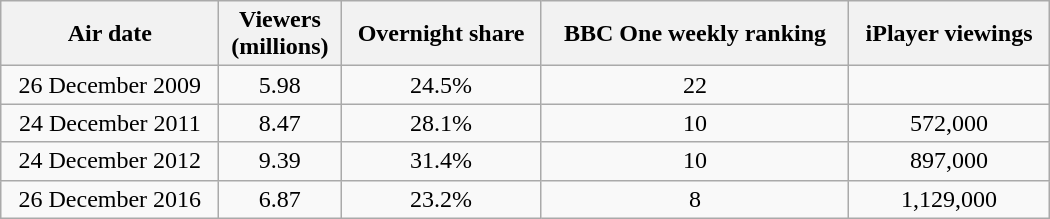<table width="700" class="wikitable" style="text-align:center;">
<tr>
<th>Air date</th>
<th>Viewers<br>(millions)</th>
<th>Overnight share</th>
<th>BBC One weekly ranking</th>
<th>iPlayer viewings</th>
</tr>
<tr>
<td>26 December 2009</td>
<td>5.98</td>
<td>24.5%</td>
<td>22</td>
<td></td>
</tr>
<tr>
<td>24 December 2011</td>
<td>8.47</td>
<td>28.1%</td>
<td>10</td>
<td>572,000</td>
</tr>
<tr>
<td>24 December 2012</td>
<td>9.39</td>
<td>31.4%</td>
<td>10</td>
<td>897,000</td>
</tr>
<tr>
<td>26 December 2016</td>
<td>6.87</td>
<td>23.2%</td>
<td>8</td>
<td>1,129,000</td>
</tr>
</table>
